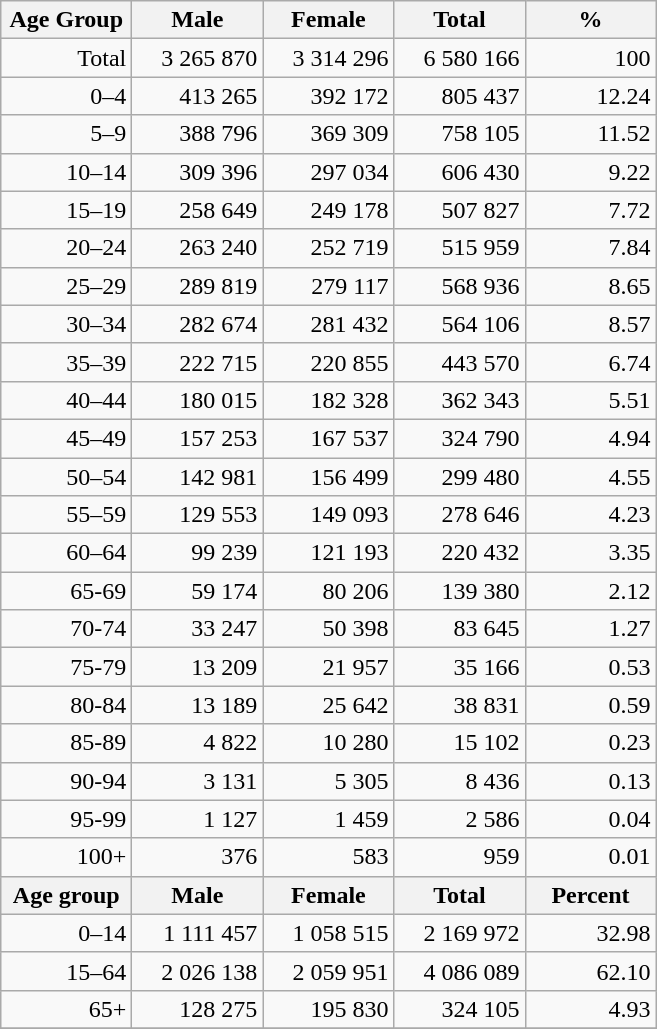<table class="wikitable">
<tr>
<th width="80pt">Age Group</th>
<th width="80pt">Male</th>
<th width="80pt">Female</th>
<th width="80pt">Total</th>
<th width="80pt">%</th>
</tr>
<tr>
<td align="right">Total</td>
<td align="right">3 265 870</td>
<td align="right">3 314 296</td>
<td align="right">6 580 166</td>
<td align="right">100</td>
</tr>
<tr>
<td align="right">0–4</td>
<td align="right">413 265</td>
<td align="right">392 172</td>
<td align="right">805 437</td>
<td align="right">12.24</td>
</tr>
<tr>
<td align="right">5–9</td>
<td align="right">388 796</td>
<td align="right">369 309</td>
<td align="right">758 105</td>
<td align="right">11.52</td>
</tr>
<tr>
<td align="right">10–14</td>
<td align="right">309 396</td>
<td align="right">297 034</td>
<td align="right">606 430</td>
<td align="right">9.22</td>
</tr>
<tr>
<td align="right">15–19</td>
<td align="right">258 649</td>
<td align="right">249 178</td>
<td align="right">507 827</td>
<td align="right">7.72</td>
</tr>
<tr>
<td align="right">20–24</td>
<td align="right">263 240</td>
<td align="right">252 719</td>
<td align="right">515 959</td>
<td align="right">7.84</td>
</tr>
<tr>
<td align="right">25–29</td>
<td align="right">289 819</td>
<td align="right">279 117</td>
<td align="right">568 936</td>
<td align="right">8.65</td>
</tr>
<tr>
<td align="right">30–34</td>
<td align="right">282 674</td>
<td align="right">281 432</td>
<td align="right">564 106</td>
<td align="right">8.57</td>
</tr>
<tr>
<td align="right">35–39</td>
<td align="right">222 715</td>
<td align="right">220 855</td>
<td align="right">443 570</td>
<td align="right">6.74</td>
</tr>
<tr>
<td align="right">40–44</td>
<td align="right">180 015</td>
<td align="right">182 328</td>
<td align="right">362 343</td>
<td align="right">5.51</td>
</tr>
<tr>
<td align="right">45–49</td>
<td align="right">157 253</td>
<td align="right">167 537</td>
<td align="right">324 790</td>
<td align="right">4.94</td>
</tr>
<tr>
<td align="right">50–54</td>
<td align="right">142 981</td>
<td align="right">156 499</td>
<td align="right">299 480</td>
<td align="right">4.55</td>
</tr>
<tr>
<td align="right">55–59</td>
<td align="right">129 553</td>
<td align="right">149 093</td>
<td align="right">278 646</td>
<td align="right">4.23</td>
</tr>
<tr>
<td align="right">60–64</td>
<td align="right">99 239</td>
<td align="right">121 193</td>
<td align="right">220 432</td>
<td align="right">3.35</td>
</tr>
<tr>
<td align="right">65-69</td>
<td align="right">59 174</td>
<td align="right">80 206</td>
<td align="right">139 380</td>
<td align="right">2.12</td>
</tr>
<tr>
<td align="right">70-74</td>
<td align="right">33 247</td>
<td align="right">50 398</td>
<td align="right">83 645</td>
<td align="right">1.27</td>
</tr>
<tr>
<td align="right">75-79</td>
<td align="right">13 209</td>
<td align="right">21 957</td>
<td align="right">35 166</td>
<td align="right">0.53</td>
</tr>
<tr>
<td align="right">80-84</td>
<td align="right">13 189</td>
<td align="right">25 642</td>
<td align="right">38 831</td>
<td align="right">0.59</td>
</tr>
<tr>
<td align="right">85-89</td>
<td align="right">4 822</td>
<td align="right">10 280</td>
<td align="right">15 102</td>
<td align="right">0.23</td>
</tr>
<tr>
<td align="right">90-94</td>
<td align="right">3 131</td>
<td align="right">5 305</td>
<td align="right">8 436</td>
<td align="right">0.13</td>
</tr>
<tr>
<td align="right">95-99</td>
<td align="right">1 127</td>
<td align="right">1 459</td>
<td align="right">2 586</td>
<td align="right">0.04</td>
</tr>
<tr>
<td align="right">100+</td>
<td align="right">376</td>
<td align="right">583</td>
<td align="right">959</td>
<td align="right">0.01</td>
</tr>
<tr>
<th width="50">Age group</th>
<th width="80pt">Male</th>
<th width="80">Female</th>
<th width="80">Total</th>
<th width="50">Percent</th>
</tr>
<tr>
<td align="right">0–14</td>
<td align="right">1 111 457</td>
<td align="right">1 058 515</td>
<td align="right">2 169 972</td>
<td align="right">32.98</td>
</tr>
<tr>
<td align="right">15–64</td>
<td align="right">2 026 138</td>
<td align="right">2 059 951</td>
<td align="right">4 086 089</td>
<td align="right">62.10</td>
</tr>
<tr>
<td align="right">65+</td>
<td align="right">128 275</td>
<td align="right">195 830</td>
<td align="right">324 105</td>
<td align="right">4.93</td>
</tr>
<tr>
</tr>
</table>
